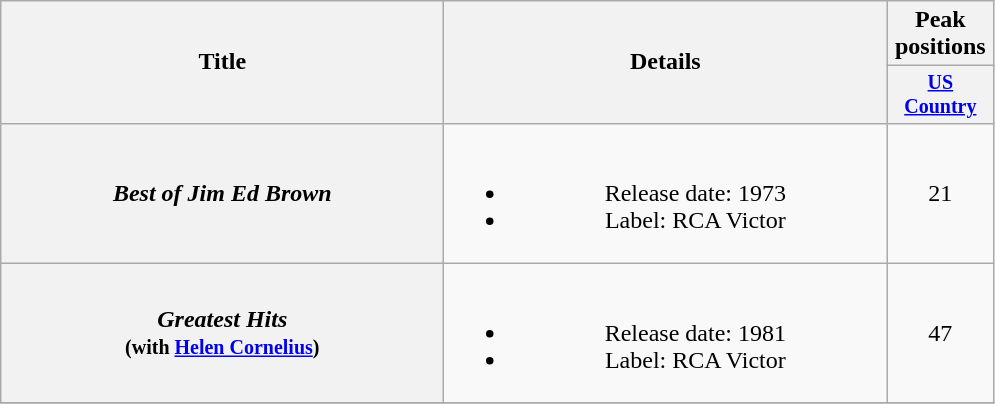<table class="wikitable plainrowheaders" style="text-align:center;">
<tr>
<th rowspan="2" style="width:18em;">Title</th>
<th rowspan="2" style="width:18em;">Details</th>
<th>Peak positions</th>
</tr>
<tr style="font-size:smaller;">
<th width="65"><a href='#'>US Country</a></th>
</tr>
<tr>
<th scope="row"><em>Best of Jim Ed Brown</em></th>
<td><br><ul><li>Release date: 1973</li><li>Label: RCA Victor</li></ul></td>
<td>21</td>
</tr>
<tr>
<th scope="row"><em>Greatest Hits</em><br><small>(with <a href='#'>Helen Cornelius</a>)</small></th>
<td><br><ul><li>Release date: 1981</li><li>Label: RCA Victor</li></ul></td>
<td>47</td>
</tr>
<tr>
</tr>
</table>
